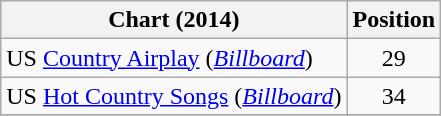<table class="wikitable sortable">
<tr>
<th scope="col">Chart (2014)</th>
<th scope="col">Position</th>
</tr>
<tr>
<td>US <a href='#'>Country Airplay</a> (<em><a href='#'>Billboard</a></em>)</td>
<td align="center">29</td>
</tr>
<tr>
<td>US <a href='#'>Hot Country Songs</a> (<em><a href='#'>Billboard</a></em>)</td>
<td align="center">34</td>
</tr>
<tr>
</tr>
</table>
